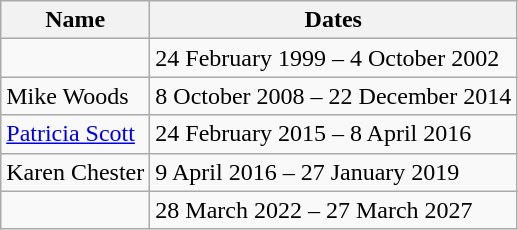<table class="wikitable">
<tr>
<th>Name</th>
<th>Dates</th>
</tr>
<tr>
<td></td>
<td>24 February 1999 – 4 October 2002</td>
</tr>
<tr>
<td>Mike Woods</td>
<td>8 October 2008 – 22 December 2014</td>
</tr>
<tr>
<td><a href='#'>Patricia Scott</a></td>
<td>24 February 2015 – 8 April 2016</td>
</tr>
<tr>
<td>Karen Chester</td>
<td>9 April 2016 – 27 January 2019</td>
</tr>
<tr>
<td></td>
<td>28 March 2022 – 27 March 2027</td>
</tr>
</table>
